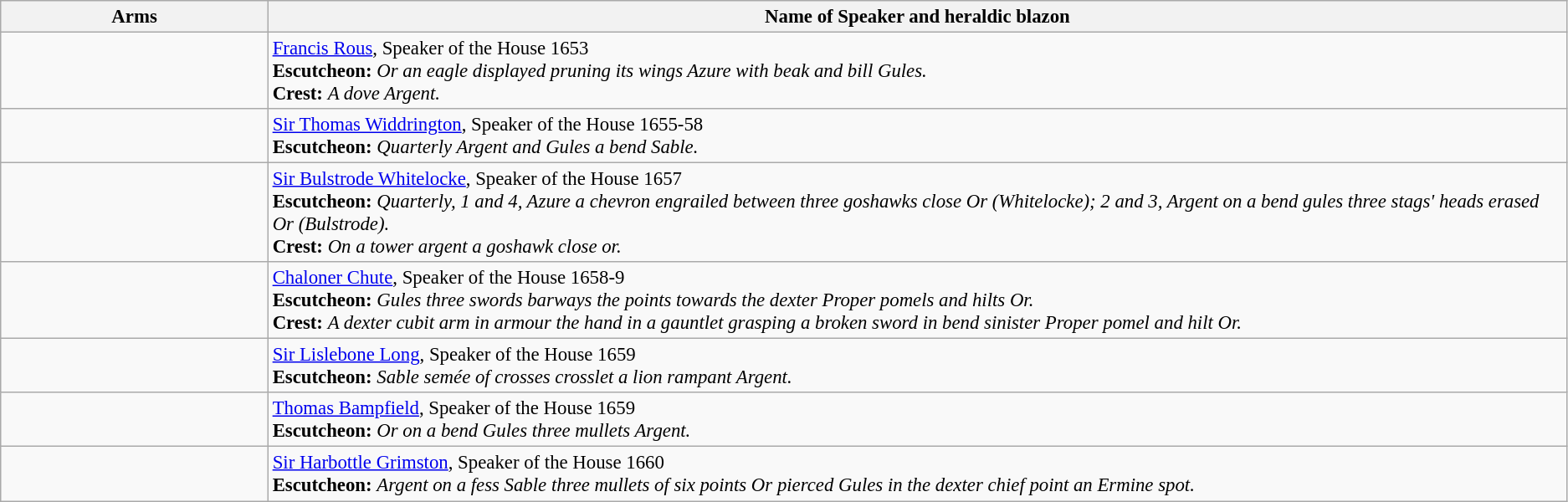<table class=wikitable style=font-size:95%>
<tr style="vertical-align:top; text-align:center;">
<th style="width:206px;">Arms</th>
<th>Name of Speaker and heraldic blazon</th>
</tr>
<tr valign=top>
<td align=center></td>
<td><a href='#'>Francis Rous</a>, Speaker of the House 1653<br><strong>Escutcheon:</strong> <em>Or an eagle displayed pruning its wings Azure with beak and bill Gules.</em><br>
<strong>Crest:</strong> <em>A dove Argent.</em></td>
</tr>
<tr valign=top>
<td align=center></td>
<td><a href='#'>Sir Thomas Widdrington</a>, Speaker of the House 1655-58<br><strong>Escutcheon:</strong> <em>Quarterly Argent and Gules a bend Sable.</em></td>
</tr>
<tr valign=top>
<td align=center></td>
<td><a href='#'>Sir Bulstrode Whitelocke</a>, Speaker of the House 1657<br><strong>Escutcheon:</strong> <em>Quarterly, 1 and 4, Azure a chevron engrailed between three goshawks close Or (Whitelocke); 2 and 3, Argent on a bend gules three stags' heads erased Or (Bulstrode).</em><br>
<strong>Crest:</strong> <em>On a tower argent a goshawk close or.</em></td>
</tr>
<tr valign=top>
<td align=center></td>
<td><a href='#'>Chaloner Chute</a>, Speaker of the House 1658-9<br><strong>Escutcheon:</strong> <em>Gules three swords barways the points towards the dexter Proper pomels and hilts Or.</em><br>
<strong>Crest:</strong> <em>A dexter cubit arm in armour the hand in a gauntlet grasping a broken sword in bend sinister Proper pomel and hilt Or.</em></td>
</tr>
<tr valign=top>
<td align=center></td>
<td><a href='#'>Sir Lislebone Long</a>, Speaker of the House 1659<br><strong>Escutcheon:</strong> <em>Sable semée of crosses crosslet a lion rampant Argent.</em></td>
</tr>
<tr valign=top>
<td align=center></td>
<td><a href='#'>Thomas Bampfield</a>, Speaker of the House 1659<br><strong>Escutcheon:</strong> <em>Or on a bend Gules three mullets Argent.</em></td>
</tr>
<tr valign=top>
<td align=center></td>
<td><a href='#'>Sir Harbottle Grimston</a>, Speaker of the House 1660<br><strong>Escutcheon:</strong> <em>Argent on a fess Sable three mullets of six points Or pierced Gules in the dexter chief point an Ermine spot.</em></td>
</tr>
</table>
